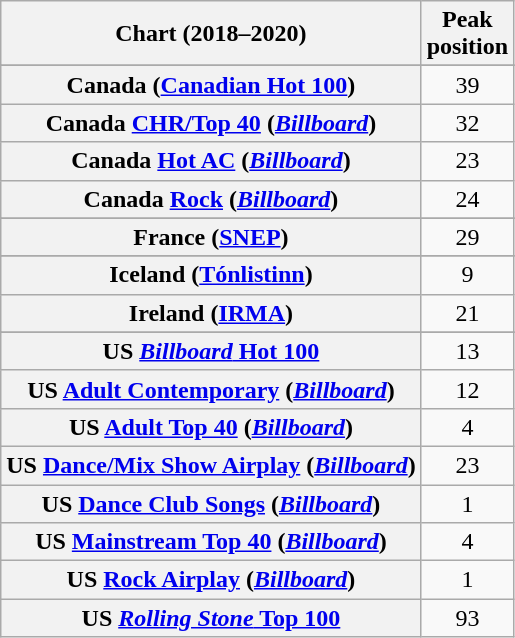<table class="wikitable sortable plainrowheaders" style="text-align:center">
<tr>
<th scope="col">Chart (2018–2020)</th>
<th scope="col">Peak<br>position</th>
</tr>
<tr>
</tr>
<tr>
</tr>
<tr>
<th scope="row">Canada (<a href='#'>Canadian Hot 100</a>)</th>
<td>39</td>
</tr>
<tr>
<th scope="row">Canada <a href='#'>CHR/Top 40</a> (<em><a href='#'>Billboard</a></em>)</th>
<td>32</td>
</tr>
<tr>
<th scope="row">Canada <a href='#'>Hot AC</a> (<em><a href='#'>Billboard</a></em>)</th>
<td>23</td>
</tr>
<tr>
<th scope="row">Canada <a href='#'>Rock</a> (<em><a href='#'>Billboard</a></em>)</th>
<td>24</td>
</tr>
<tr>
</tr>
<tr>
<th scope="row">France (<a href='#'>SNEP</a>)</th>
<td>29</td>
</tr>
<tr>
</tr>
<tr>
<th scope="row">Iceland (<a href='#'>Tónlistinn</a>)</th>
<td>9</td>
</tr>
<tr>
<th scope="row">Ireland (<a href='#'>IRMA</a>)</th>
<td>21</td>
</tr>
<tr>
</tr>
<tr>
</tr>
<tr>
</tr>
<tr>
</tr>
<tr>
</tr>
<tr>
<th scope="row">US <a href='#'><em>Billboard</em> Hot 100</a></th>
<td>13</td>
</tr>
<tr>
<th scope="row">US <a href='#'>Adult Contemporary</a> (<em><a href='#'>Billboard</a></em>)</th>
<td>12</td>
</tr>
<tr>
<th scope="row">US <a href='#'>Adult Top 40</a> (<em><a href='#'>Billboard</a></em>)</th>
<td>4</td>
</tr>
<tr>
<th scope="row">US <a href='#'>Dance/Mix Show Airplay</a> (<em><a href='#'>Billboard</a></em>)</th>
<td>23</td>
</tr>
<tr>
<th scope="row">US <a href='#'>Dance Club Songs</a> (<em><a href='#'>Billboard</a></em>)</th>
<td>1</td>
</tr>
<tr>
<th scope="row">US <a href='#'>Mainstream Top 40</a> (<em><a href='#'>Billboard</a></em>)</th>
<td>4</td>
</tr>
<tr>
<th scope="row">US <a href='#'>Rock Airplay</a> (<em><a href='#'>Billboard</a></em>)</th>
<td>1</td>
</tr>
<tr>
<th scope="row">US <a href='#'><em>Rolling Stone</em> Top 100</a></th>
<td>93</td>
</tr>
</table>
